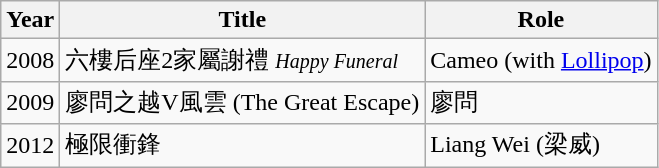<table class="wikitable">
<tr>
<th>Year</th>
<th>Title</th>
<th>Role</th>
</tr>
<tr>
<td>2008</td>
<td>六樓后座2家屬謝禮 <em><small>Happy Funeral</small></em></td>
<td>Cameo (with <a href='#'>Lollipop</a>)</td>
</tr>
<tr>
<td>2009</td>
<td>廖問之越V風雲 (The Great Escape)</td>
<td>廖問</td>
</tr>
<tr>
<td>2012</td>
<td>極限衝鋒</td>
<td>Liang Wei (梁威)</td>
</tr>
</table>
